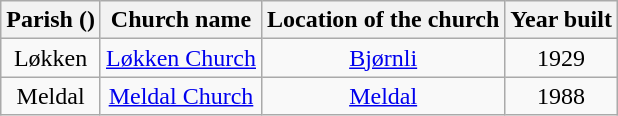<table class="wikitable" style="text-align:center">
<tr>
<th>Parish ()</th>
<th>Church name</th>
<th>Location of the church</th>
<th>Year built</th>
</tr>
<tr>
<td>Løkken</td>
<td><a href='#'>Løkken Church</a></td>
<td><a href='#'>Bjørnli</a></td>
<td>1929</td>
</tr>
<tr>
<td>Meldal</td>
<td><a href='#'>Meldal Church</a></td>
<td><a href='#'>Meldal</a></td>
<td>1988</td>
</tr>
</table>
